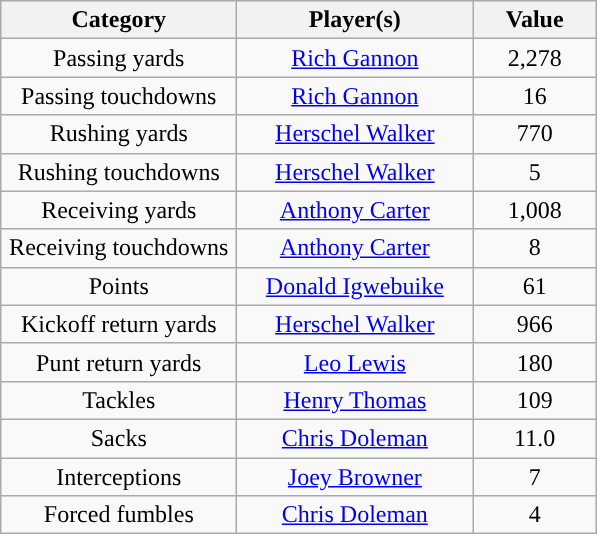<table class="wikitable" style="text-align:center">
<tr>
<th width=150px>Category</th>
<th width=150px>Player(s)</th>
<th width=75px>Value</th>
</tr>
<tr>
<td>Passing yards</td>
<td><a href='#'>Rich Gannon</a></td>
<td>2,278</td>
</tr>
<tr>
<td>Passing touchdowns</td>
<td><a href='#'>Rich Gannon</a></td>
<td>16</td>
</tr>
<tr>
<td>Rushing yards</td>
<td><a href='#'>Herschel Walker</a></td>
<td>770</td>
</tr>
<tr>
<td>Rushing touchdowns</td>
<td><a href='#'>Herschel Walker</a></td>
<td>5</td>
</tr>
<tr>
<td>Receiving yards</td>
<td><a href='#'>Anthony Carter</a></td>
<td>1,008</td>
</tr>
<tr>
<td>Receiving touchdowns</td>
<td><a href='#'>Anthony Carter</a></td>
<td>8</td>
</tr>
<tr>
<td>Points</td>
<td><a href='#'>Donald Igwebuike</a></td>
<td>61</td>
</tr>
<tr>
<td>Kickoff return yards</td>
<td><a href='#'>Herschel Walker</a></td>
<td>966</td>
</tr>
<tr>
<td>Punt return yards</td>
<td><a href='#'>Leo Lewis</a></td>
<td>180</td>
</tr>
<tr>
<td>Tackles</td>
<td><a href='#'>Henry Thomas</a></td>
<td>109</td>
</tr>
<tr>
<td>Sacks</td>
<td><a href='#'>Chris Doleman</a></td>
<td>11.0</td>
</tr>
<tr>
<td>Interceptions</td>
<td><a href='#'>Joey Browner</a></td>
<td>7</td>
</tr>
<tr>
<td>Forced fumbles</td>
<td><a href='#'>Chris Doleman</a></td>
<td>4</td>
</tr>
</table>
